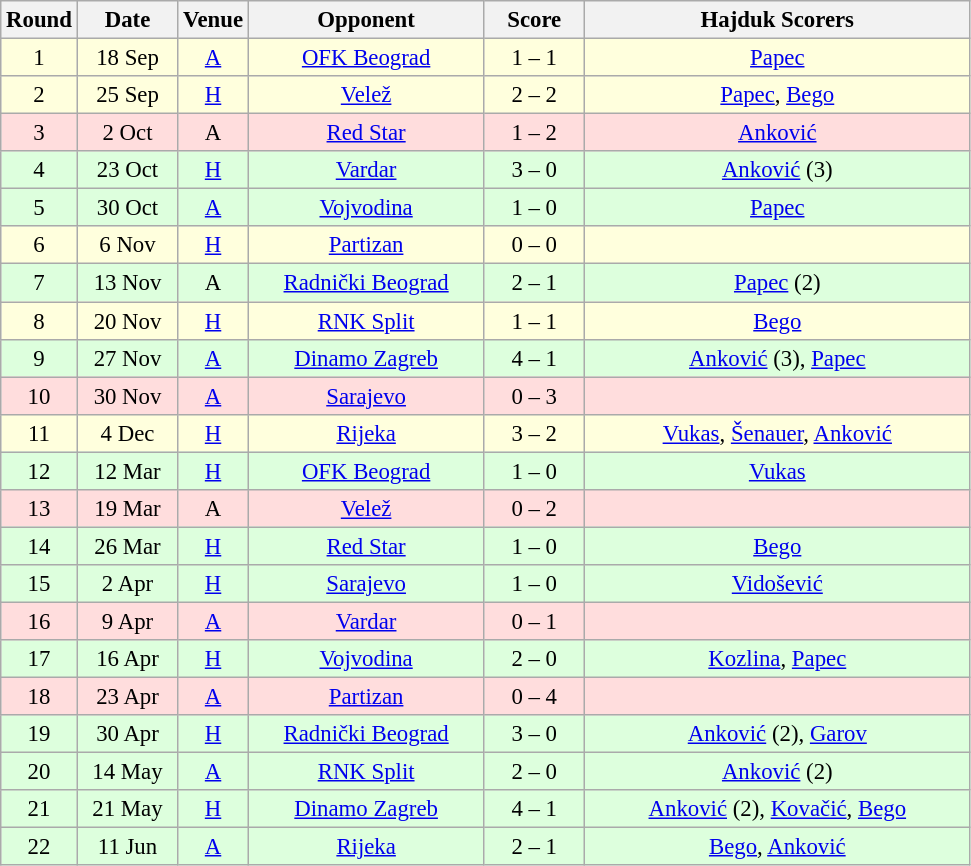<table class="wikitable sortable" style="text-align: center; font-size:95%;">
<tr>
<th width="30">Round</th>
<th width="60">Date</th>
<th width="20">Venue</th>
<th width="150">Opponent</th>
<th width="60">Score</th>
<th width="250">Hajduk Scorers</th>
</tr>
<tr bgcolor="#ffffdd">
<td>1</td>
<td>18 Sep</td>
<td><a href='#'>A</a></td>
<td><a href='#'>OFK Beograd</a></td>
<td>1 – 1</td>
<td><a href='#'>Papec</a></td>
</tr>
<tr bgcolor="#ffffdd">
<td>2</td>
<td>25 Sep</td>
<td><a href='#'>H</a></td>
<td><a href='#'>Velež</a></td>
<td>2 – 2</td>
<td><a href='#'>Papec</a>, <a href='#'>Bego</a></td>
</tr>
<tr bgcolor="#ffdddd">
<td>3</td>
<td>2 Oct</td>
<td>A</td>
<td><a href='#'>Red Star</a></td>
<td>1 – 2</td>
<td><a href='#'>Anković</a></td>
</tr>
<tr bgcolor="#ddffdd">
<td>4</td>
<td>23 Oct</td>
<td><a href='#'>H</a></td>
<td><a href='#'>Vardar</a></td>
<td>3 – 0</td>
<td><a href='#'>Anković</a> (3)</td>
</tr>
<tr bgcolor="#ddffdd">
<td>5</td>
<td>30 Oct</td>
<td><a href='#'>A</a></td>
<td><a href='#'>Vojvodina</a></td>
<td>1 – 0</td>
<td><a href='#'>Papec</a></td>
</tr>
<tr bgcolor="#ffffdd">
<td>6</td>
<td>6 Nov</td>
<td><a href='#'>H</a></td>
<td><a href='#'>Partizan</a></td>
<td>0 – 0</td>
<td></td>
</tr>
<tr bgcolor="#ddffdd">
<td>7</td>
<td>13 Nov</td>
<td>A</td>
<td><a href='#'>Radnički Beograd</a></td>
<td>2 – 1</td>
<td><a href='#'>Papec</a> (2)</td>
</tr>
<tr bgcolor="#ffffdd">
<td>8</td>
<td>20 Nov</td>
<td><a href='#'>H</a></td>
<td><a href='#'>RNK Split</a></td>
<td>1 – 1</td>
<td><a href='#'>Bego</a></td>
</tr>
<tr bgcolor="#ddffdd">
<td>9</td>
<td>27 Nov</td>
<td><a href='#'>A</a></td>
<td><a href='#'>Dinamo Zagreb</a></td>
<td>4 – 1</td>
<td><a href='#'>Anković</a> (3), <a href='#'>Papec</a></td>
</tr>
<tr bgcolor="#ffdddd">
<td>10</td>
<td>30 Nov</td>
<td><a href='#'>A</a></td>
<td><a href='#'>Sarajevo</a></td>
<td>0 – 3</td>
<td></td>
</tr>
<tr bgcolor="#ffffdd">
<td>11</td>
<td>4 Dec</td>
<td><a href='#'>H</a></td>
<td><a href='#'>Rijeka</a></td>
<td>3 – 2</td>
<td><a href='#'>Vukas</a>, <a href='#'>Šenauer</a>, <a href='#'>Anković</a></td>
</tr>
<tr bgcolor="#ddffdd">
<td>12</td>
<td>12 Mar</td>
<td><a href='#'>H</a></td>
<td><a href='#'>OFK Beograd</a></td>
<td>1 – 0</td>
<td><a href='#'>Vukas</a></td>
</tr>
<tr bgcolor="#ffdddd">
<td>13</td>
<td>19 Mar</td>
<td>A</td>
<td><a href='#'>Velež</a></td>
<td>0 – 2</td>
<td></td>
</tr>
<tr bgcolor="#ddffdd">
<td>14</td>
<td>26 Mar</td>
<td><a href='#'>H</a></td>
<td><a href='#'>Red Star</a></td>
<td>1 – 0</td>
<td><a href='#'>Bego</a></td>
</tr>
<tr bgcolor="#ddffdd">
<td>15</td>
<td>2 Apr</td>
<td><a href='#'>H</a></td>
<td><a href='#'>Sarajevo</a></td>
<td>1 – 0</td>
<td><a href='#'>Vidošević</a></td>
</tr>
<tr bgcolor="#ffdddd">
<td>16</td>
<td>9 Apr</td>
<td><a href='#'>A</a></td>
<td><a href='#'>Vardar</a></td>
<td>0 – 1</td>
<td></td>
</tr>
<tr bgcolor="#ddffdd">
<td>17</td>
<td>16 Apr</td>
<td><a href='#'>H</a></td>
<td><a href='#'>Vojvodina</a></td>
<td>2 – 0</td>
<td><a href='#'>Kozlina</a>, <a href='#'>Papec</a></td>
</tr>
<tr bgcolor="#ffdddd">
<td>18</td>
<td>23 Apr</td>
<td><a href='#'>A</a></td>
<td><a href='#'>Partizan</a></td>
<td>0 – 4</td>
<td></td>
</tr>
<tr bgcolor="#ddffdd">
<td>19</td>
<td>30 Apr</td>
<td><a href='#'>H</a></td>
<td><a href='#'>Radnički Beograd</a></td>
<td>3 – 0</td>
<td><a href='#'>Anković</a> (2), <a href='#'>Garov</a></td>
</tr>
<tr bgcolor="#ddffdd">
<td>20</td>
<td>14 May</td>
<td><a href='#'>A</a></td>
<td><a href='#'>RNK Split</a></td>
<td>2 – 0</td>
<td><a href='#'>Anković</a> (2)</td>
</tr>
<tr bgcolor="#ddffdd">
<td>21</td>
<td>21 May</td>
<td><a href='#'>H</a></td>
<td><a href='#'>Dinamo Zagreb</a></td>
<td>4 – 1</td>
<td><a href='#'>Anković</a> (2), <a href='#'>Kovačić</a>, <a href='#'>Bego</a></td>
</tr>
<tr bgcolor="#ddffdd">
<td>22</td>
<td>11 Jun</td>
<td><a href='#'>A</a></td>
<td><a href='#'>Rijeka</a></td>
<td>2 – 1</td>
<td><a href='#'>Bego</a>, <a href='#'>Anković</a></td>
</tr>
</table>
